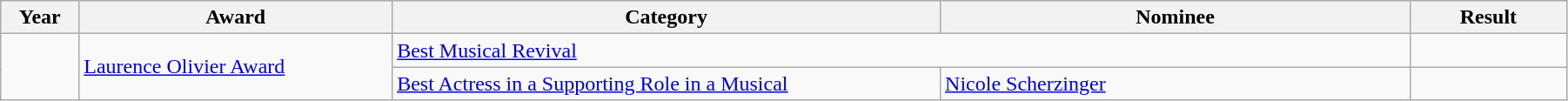<table class="wikitable" style="width:95%;">
<tr>
<th width=5%>Year</th>
<th style="width:20%;">Award</th>
<th style="width:35%;">Category</th>
<th style="width:30%;">Nominee</th>
<th style="width:10%;">Result</th>
</tr>
<tr>
<td rowspan="2"></td>
<td rowspan="2"><a href='#'>Laurence Olivier Award</a></td>
<td colspan="2"><a href='#'>Best Musical Revival</a></td>
<td></td>
</tr>
<tr>
<td><a href='#'>Best Actress in a Supporting Role in a Musical</a></td>
<td><a href='#'>Nicole Scherzinger</a></td>
<td></td>
</tr>
</table>
